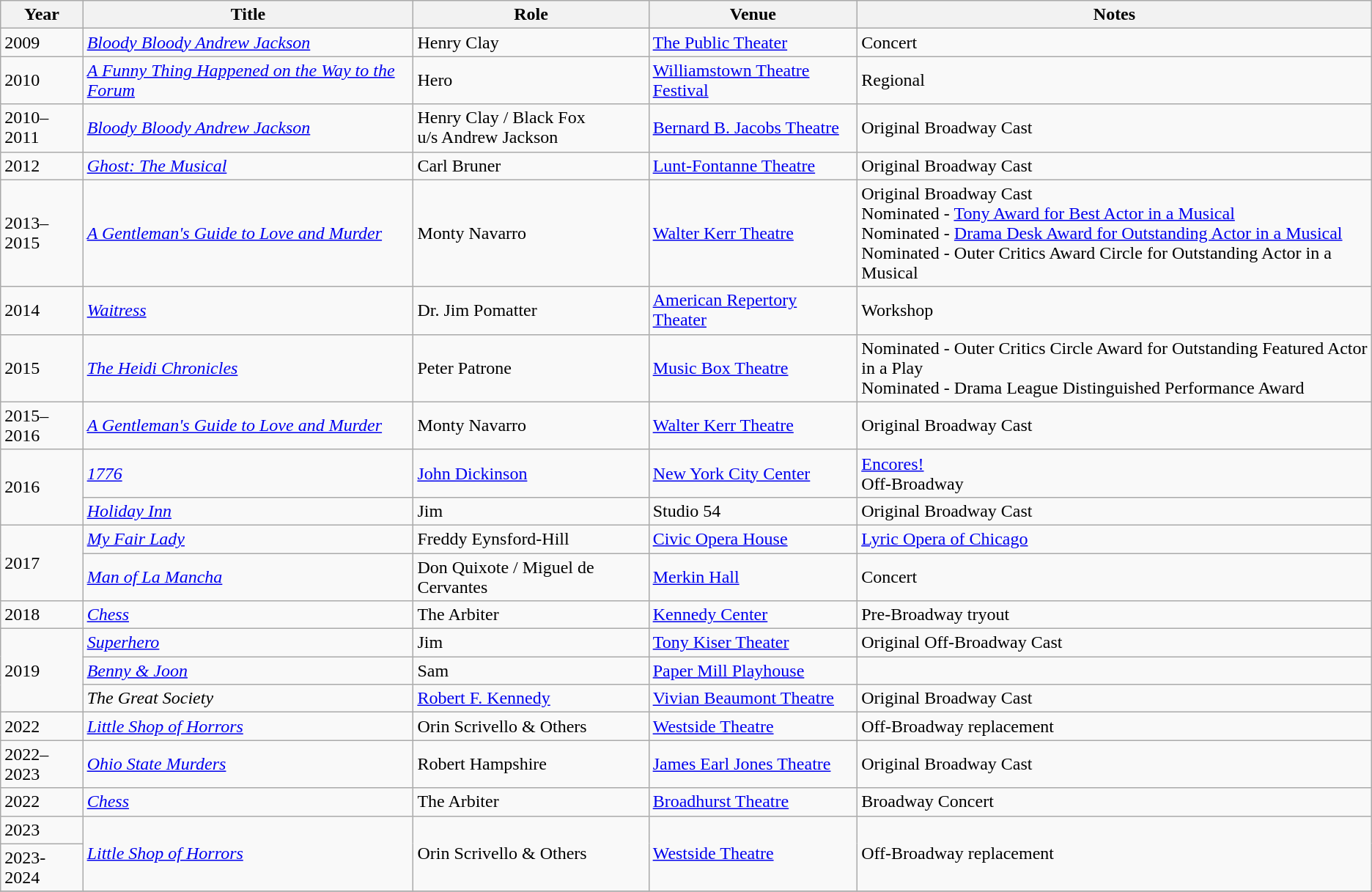<table class="wikitable">
<tr>
<th>Year</th>
<th>Title</th>
<th>Role</th>
<th>Venue</th>
<th>Notes</th>
</tr>
<tr>
<td>2009</td>
<td><em><a href='#'>Bloody Bloody Andrew Jackson</a></em></td>
<td>Henry Clay</td>
<td><a href='#'>The Public Theater</a></td>
<td>Concert</td>
</tr>
<tr>
<td>2010</td>
<td><em><a href='#'>A Funny Thing Happened on the Way to the Forum</a></em></td>
<td>Hero</td>
<td><a href='#'>Williamstown Theatre Festival</a></td>
<td>Regional</td>
</tr>
<tr>
<td>2010–2011</td>
<td><em><a href='#'>Bloody Bloody Andrew Jackson</a></em></td>
<td>Henry Clay / Black Fox<br>u/s Andrew Jackson</td>
<td><a href='#'>Bernard B. Jacobs Theatre</a></td>
<td>Original Broadway Cast</td>
</tr>
<tr>
<td>2012</td>
<td><em><a href='#'>Ghost: The Musical</a></em></td>
<td>Carl Bruner</td>
<td><a href='#'>Lunt-Fontanne Theatre</a></td>
<td>Original Broadway Cast</td>
</tr>
<tr>
<td>2013–2015</td>
<td><em><a href='#'>A Gentleman's Guide to Love and Murder</a></em></td>
<td>Monty Navarro</td>
<td><a href='#'>Walter Kerr Theatre</a></td>
<td>Original Broadway Cast <br>Nominated - <a href='#'>Tony Award for Best Actor in a Musical</a> <br>Nominated - <a href='#'>Drama Desk Award for Outstanding Actor in a Musical</a> <br>Nominated - Outer Critics Award Circle for Outstanding Actor in a Musical</td>
</tr>
<tr>
<td>2014</td>
<td><em><a href='#'>Waitress</a></em></td>
<td>Dr. Jim Pomatter</td>
<td><a href='#'>American Repertory Theater</a></td>
<td>Workshop</td>
</tr>
<tr>
<td>2015</td>
<td><em><a href='#'>The Heidi Chronicles</a></em></td>
<td>Peter Patrone</td>
<td><a href='#'>Music Box Theatre</a></td>
<td>Nominated - Outer Critics Circle Award for Outstanding Featured Actor in a Play <br>Nominated - Drama League Distinguished Performance Award</td>
</tr>
<tr>
<td>2015–2016</td>
<td><em><a href='#'>A Gentleman's Guide to Love and Murder</a></em></td>
<td>Monty Navarro</td>
<td><a href='#'>Walter Kerr Theatre</a></td>
<td>Original Broadway Cast</td>
</tr>
<tr>
<td rowspan=2>2016</td>
<td><a href='#'><em>1776</em></a></td>
<td><a href='#'>John Dickinson</a></td>
<td><a href='#'>New York City Center</a></td>
<td><a href='#'>Encores!</a><br>Off-Broadway</td>
</tr>
<tr>
<td><em><a href='#'>Holiday Inn</a></em></td>
<td>Jim</td>
<td>Studio 54</td>
<td>Original Broadway Cast</td>
</tr>
<tr>
<td rowspan=2>2017</td>
<td><em><a href='#'>My Fair Lady</a></em></td>
<td>Freddy Eynsford-Hill</td>
<td><a href='#'>Civic Opera House</a></td>
<td><a href='#'>Lyric Opera of Chicago</a></td>
</tr>
<tr>
<td><em><a href='#'>Man of La Mancha</a></em></td>
<td>Don Quixote / Miguel de Cervantes</td>
<td><a href='#'>Merkin Hall</a></td>
<td>Concert</td>
</tr>
<tr>
<td>2018</td>
<td><em><a href='#'>Chess</a></em></td>
<td>The Arbiter</td>
<td><a href='#'>Kennedy Center</a></td>
<td>Pre-Broadway tryout</td>
</tr>
<tr>
<td rowspan="3">2019</td>
<td><em><a href='#'>Superhero</a></em></td>
<td>Jim</td>
<td><a href='#'>Tony Kiser Theater</a></td>
<td>Original Off-Broadway Cast</td>
</tr>
<tr>
<td><em><a href='#'>Benny & Joon</a></em></td>
<td>Sam</td>
<td><a href='#'>Paper Mill Playhouse</a></td>
<td></td>
</tr>
<tr>
<td><em>The Great Society</em></td>
<td><a href='#'>Robert F. Kennedy</a></td>
<td><a href='#'>Vivian Beaumont Theatre</a></td>
<td>Original Broadway Cast</td>
</tr>
<tr>
<td>2022</td>
<td><em><a href='#'>Little Shop of Horrors</a></em></td>
<td>Orin Scrivello & Others</td>
<td><a href='#'>Westside Theatre</a></td>
<td>Off-Broadway replacement</td>
</tr>
<tr>
<td>2022–2023</td>
<td><em><a href='#'>Ohio State Murders</a></em></td>
<td>Robert Hampshire</td>
<td><a href='#'>James Earl Jones Theatre</a></td>
<td>Original Broadway Cast</td>
</tr>
<tr>
<td>2022</td>
<td><em><a href='#'>Chess</a></em></td>
<td>The Arbiter</td>
<td><a href='#'>Broadhurst Theatre</a></td>
<td>Broadway Concert</td>
</tr>
<tr>
<td>2023</td>
<td rowspan=2><em><a href='#'>Little Shop of Horrors</a></em></td>
<td rowspan=2>Orin Scrivello & Others</td>
<td rowspan=2><a href='#'>Westside Theatre</a></td>
<td rowspan=2>Off-Broadway replacement</td>
</tr>
<tr>
<td>2023-2024</td>
</tr>
<tr>
</tr>
</table>
